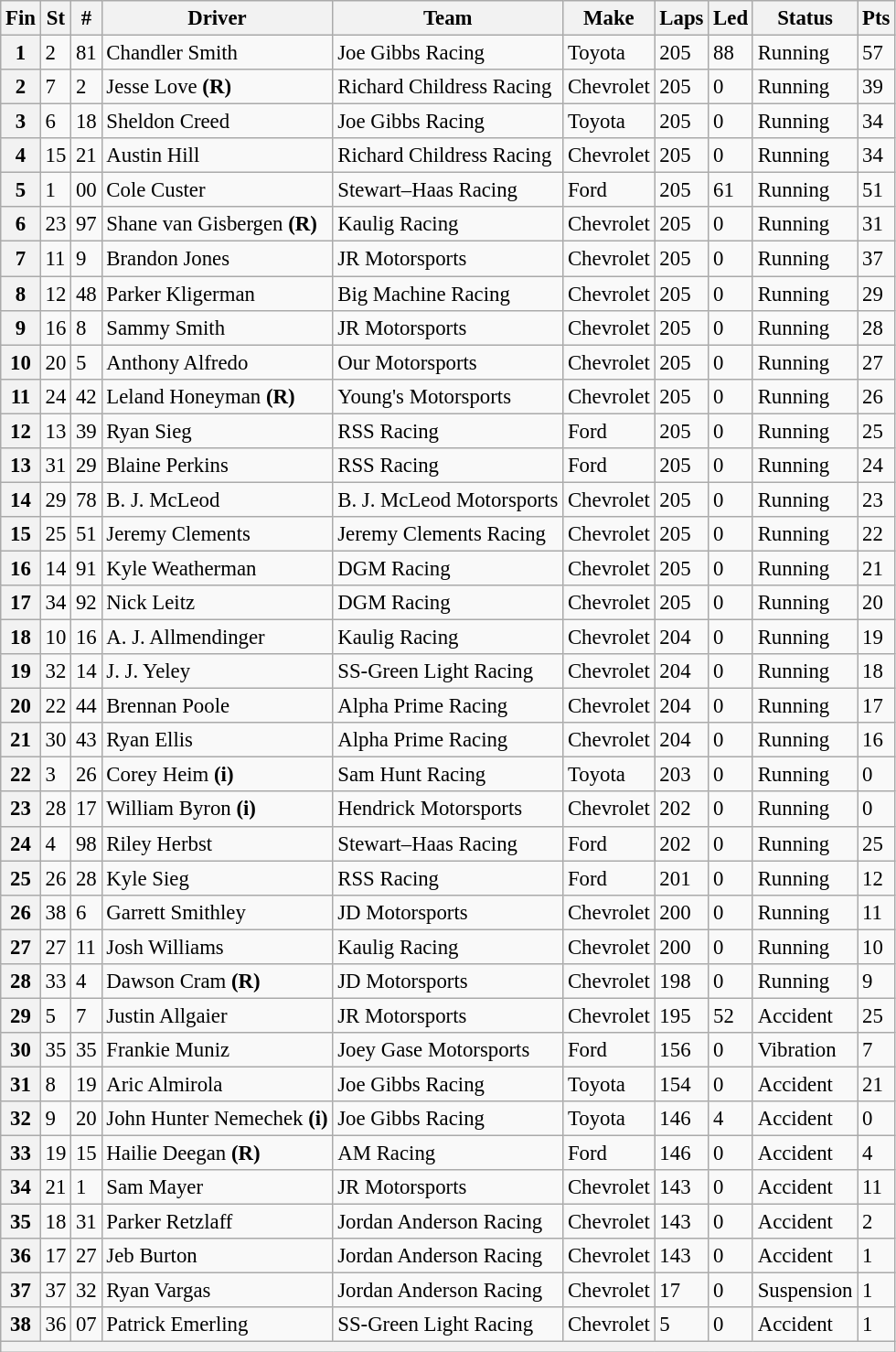<table class="wikitable" style="font-size:95%">
<tr>
<th>Fin</th>
<th>St</th>
<th>#</th>
<th>Driver</th>
<th>Team</th>
<th>Make</th>
<th>Laps</th>
<th>Led</th>
<th>Status</th>
<th>Pts</th>
</tr>
<tr>
<th>1</th>
<td>2</td>
<td>81</td>
<td>Chandler Smith</td>
<td>Joe Gibbs Racing</td>
<td>Toyota</td>
<td>205</td>
<td>88</td>
<td>Running</td>
<td>57</td>
</tr>
<tr>
<th>2</th>
<td>7</td>
<td>2</td>
<td>Jesse Love <strong>(R)</strong></td>
<td>Richard Childress Racing</td>
<td>Chevrolet</td>
<td>205</td>
<td>0</td>
<td>Running</td>
<td>39</td>
</tr>
<tr>
<th>3</th>
<td>6</td>
<td>18</td>
<td>Sheldon Creed</td>
<td>Joe Gibbs Racing</td>
<td>Toyota</td>
<td>205</td>
<td>0</td>
<td>Running</td>
<td>34</td>
</tr>
<tr>
<th>4</th>
<td>15</td>
<td>21</td>
<td>Austin Hill</td>
<td>Richard Childress Racing</td>
<td>Chevrolet</td>
<td>205</td>
<td>0</td>
<td>Running</td>
<td>34</td>
</tr>
<tr>
<th>5</th>
<td>1</td>
<td>00</td>
<td>Cole Custer</td>
<td>Stewart–Haas Racing</td>
<td>Ford</td>
<td>205</td>
<td>61</td>
<td>Running</td>
<td>51</td>
</tr>
<tr>
<th>6</th>
<td>23</td>
<td>97</td>
<td>Shane van Gisbergen <strong>(R)</strong></td>
<td>Kaulig Racing</td>
<td>Chevrolet</td>
<td>205</td>
<td>0</td>
<td>Running</td>
<td>31</td>
</tr>
<tr>
<th>7</th>
<td>11</td>
<td>9</td>
<td>Brandon Jones</td>
<td>JR Motorsports</td>
<td>Chevrolet</td>
<td>205</td>
<td>0</td>
<td>Running</td>
<td>37</td>
</tr>
<tr>
<th>8</th>
<td>12</td>
<td>48</td>
<td>Parker Kligerman</td>
<td>Big Machine Racing</td>
<td>Chevrolet</td>
<td>205</td>
<td>0</td>
<td>Running</td>
<td>29</td>
</tr>
<tr>
<th>9</th>
<td>16</td>
<td>8</td>
<td>Sammy Smith</td>
<td>JR Motorsports</td>
<td>Chevrolet</td>
<td>205</td>
<td>0</td>
<td>Running</td>
<td>28</td>
</tr>
<tr>
<th>10</th>
<td>20</td>
<td>5</td>
<td>Anthony Alfredo</td>
<td>Our Motorsports</td>
<td>Chevrolet</td>
<td>205</td>
<td>0</td>
<td>Running</td>
<td>27</td>
</tr>
<tr>
<th>11</th>
<td>24</td>
<td>42</td>
<td>Leland Honeyman <strong>(R)</strong></td>
<td>Young's Motorsports</td>
<td>Chevrolet</td>
<td>205</td>
<td>0</td>
<td>Running</td>
<td>26</td>
</tr>
<tr>
<th>12</th>
<td>13</td>
<td>39</td>
<td>Ryan Sieg</td>
<td>RSS Racing</td>
<td>Ford</td>
<td>205</td>
<td>0</td>
<td>Running</td>
<td>25</td>
</tr>
<tr>
<th>13</th>
<td>31</td>
<td>29</td>
<td>Blaine Perkins</td>
<td>RSS Racing</td>
<td>Ford</td>
<td>205</td>
<td>0</td>
<td>Running</td>
<td>24</td>
</tr>
<tr>
<th>14</th>
<td>29</td>
<td>78</td>
<td>B. J. McLeod</td>
<td>B. J. McLeod Motorsports</td>
<td>Chevrolet</td>
<td>205</td>
<td>0</td>
<td>Running</td>
<td>23</td>
</tr>
<tr>
<th>15</th>
<td>25</td>
<td>51</td>
<td>Jeremy Clements</td>
<td>Jeremy Clements Racing</td>
<td>Chevrolet</td>
<td>205</td>
<td>0</td>
<td>Running</td>
<td>22</td>
</tr>
<tr>
<th>16</th>
<td>14</td>
<td>91</td>
<td>Kyle Weatherman</td>
<td>DGM Racing</td>
<td>Chevrolet</td>
<td>205</td>
<td>0</td>
<td>Running</td>
<td>21</td>
</tr>
<tr>
<th>17</th>
<td>34</td>
<td>92</td>
<td>Nick Leitz</td>
<td>DGM Racing</td>
<td>Chevrolet</td>
<td>205</td>
<td>0</td>
<td>Running</td>
<td>20</td>
</tr>
<tr>
<th>18</th>
<td>10</td>
<td>16</td>
<td>A. J. Allmendinger</td>
<td>Kaulig Racing</td>
<td>Chevrolet</td>
<td>204</td>
<td>0</td>
<td>Running</td>
<td>19</td>
</tr>
<tr>
<th>19</th>
<td>32</td>
<td>14</td>
<td>J. J. Yeley</td>
<td>SS-Green Light Racing</td>
<td>Chevrolet</td>
<td>204</td>
<td>0</td>
<td>Running</td>
<td>18</td>
</tr>
<tr>
<th>20</th>
<td>22</td>
<td>44</td>
<td>Brennan Poole</td>
<td>Alpha Prime Racing</td>
<td>Chevrolet</td>
<td>204</td>
<td>0</td>
<td>Running</td>
<td>17</td>
</tr>
<tr>
<th>21</th>
<td>30</td>
<td>43</td>
<td>Ryan Ellis</td>
<td>Alpha Prime Racing</td>
<td>Chevrolet</td>
<td>204</td>
<td>0</td>
<td>Running</td>
<td>16</td>
</tr>
<tr>
<th>22</th>
<td>3</td>
<td>26</td>
<td>Corey Heim <strong>(i)</strong></td>
<td>Sam Hunt Racing</td>
<td>Toyota</td>
<td>203</td>
<td>0</td>
<td>Running</td>
<td>0</td>
</tr>
<tr>
<th>23</th>
<td>28</td>
<td>17</td>
<td>William Byron <strong>(i)</strong></td>
<td>Hendrick Motorsports</td>
<td>Chevrolet</td>
<td>202</td>
<td>0</td>
<td>Running</td>
<td>0</td>
</tr>
<tr>
<th>24</th>
<td>4</td>
<td>98</td>
<td>Riley Herbst</td>
<td>Stewart–Haas Racing</td>
<td>Ford</td>
<td>202</td>
<td>0</td>
<td>Running</td>
<td>25</td>
</tr>
<tr>
<th>25</th>
<td>26</td>
<td>28</td>
<td>Kyle Sieg</td>
<td>RSS Racing</td>
<td>Ford</td>
<td>201</td>
<td>0</td>
<td>Running</td>
<td>12</td>
</tr>
<tr>
<th>26</th>
<td>38</td>
<td>6</td>
<td>Garrett Smithley</td>
<td>JD Motorsports</td>
<td>Chevrolet</td>
<td>200</td>
<td>0</td>
<td>Running</td>
<td>11</td>
</tr>
<tr>
<th>27</th>
<td>27</td>
<td>11</td>
<td>Josh Williams</td>
<td>Kaulig Racing</td>
<td>Chevrolet</td>
<td>200</td>
<td>0</td>
<td>Running</td>
<td>10</td>
</tr>
<tr>
<th>28</th>
<td>33</td>
<td>4</td>
<td>Dawson Cram <strong>(R)</strong></td>
<td>JD Motorsports</td>
<td>Chevrolet</td>
<td>198</td>
<td>0</td>
<td>Running</td>
<td>9</td>
</tr>
<tr>
<th>29</th>
<td>5</td>
<td>7</td>
<td>Justin Allgaier</td>
<td>JR Motorsports</td>
<td>Chevrolet</td>
<td>195</td>
<td>52</td>
<td>Accident</td>
<td>25</td>
</tr>
<tr>
<th>30</th>
<td>35</td>
<td>35</td>
<td>Frankie Muniz</td>
<td>Joey Gase Motorsports</td>
<td>Ford</td>
<td>156</td>
<td>0</td>
<td>Vibration</td>
<td>7</td>
</tr>
<tr>
<th>31</th>
<td>8</td>
<td>19</td>
<td>Aric Almirola</td>
<td>Joe Gibbs Racing</td>
<td>Toyota</td>
<td>154</td>
<td>0</td>
<td>Accident</td>
<td>21</td>
</tr>
<tr>
<th>32</th>
<td>9</td>
<td>20</td>
<td>John Hunter Nemechek <strong>(i)</strong></td>
<td>Joe Gibbs Racing</td>
<td>Toyota</td>
<td>146</td>
<td>4</td>
<td>Accident</td>
<td>0</td>
</tr>
<tr>
<th>33</th>
<td>19</td>
<td>15</td>
<td>Hailie Deegan <strong>(R)</strong></td>
<td>AM Racing</td>
<td>Ford</td>
<td>146</td>
<td>0</td>
<td>Accident</td>
<td>4</td>
</tr>
<tr>
<th>34</th>
<td>21</td>
<td>1</td>
<td>Sam Mayer</td>
<td>JR Motorsports</td>
<td>Chevrolet</td>
<td>143</td>
<td>0</td>
<td>Accident</td>
<td>11</td>
</tr>
<tr>
<th>35</th>
<td>18</td>
<td>31</td>
<td>Parker Retzlaff</td>
<td>Jordan Anderson Racing</td>
<td>Chevrolet</td>
<td>143</td>
<td>0</td>
<td>Accident</td>
<td>2</td>
</tr>
<tr>
<th>36</th>
<td>17</td>
<td>27</td>
<td>Jeb Burton</td>
<td>Jordan Anderson Racing</td>
<td>Chevrolet</td>
<td>143</td>
<td>0</td>
<td>Accident</td>
<td>1</td>
</tr>
<tr>
<th>37</th>
<td>37</td>
<td>32</td>
<td>Ryan Vargas</td>
<td>Jordan Anderson Racing</td>
<td>Chevrolet</td>
<td>17</td>
<td>0</td>
<td>Suspension</td>
<td>1</td>
</tr>
<tr>
<th>38</th>
<td>36</td>
<td>07</td>
<td>Patrick Emerling</td>
<td>SS-Green Light Racing</td>
<td>Chevrolet</td>
<td>5</td>
<td>0</td>
<td>Accident</td>
<td>1</td>
</tr>
<tr>
<th colspan="10"></th>
</tr>
</table>
